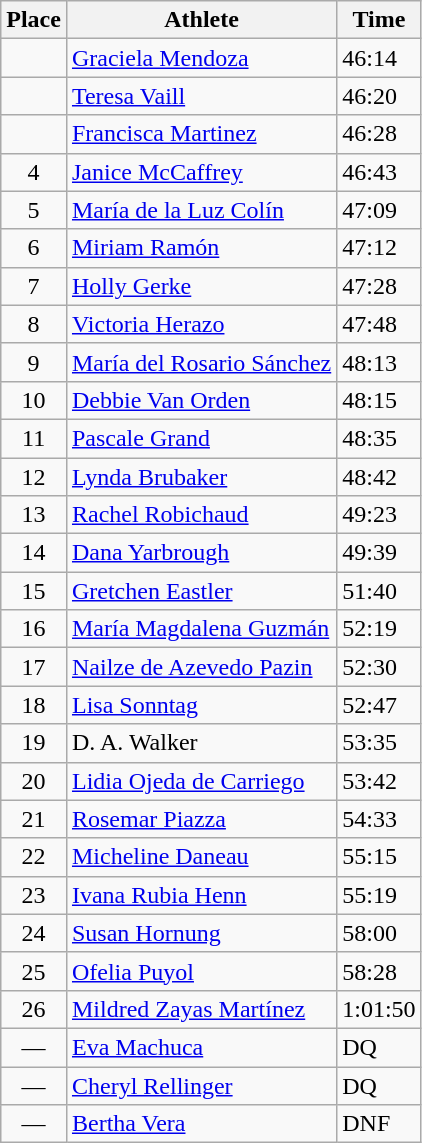<table class=wikitable>
<tr>
<th>Place</th>
<th>Athlete</th>
<th>Time</th>
</tr>
<tr>
<td align=center></td>
<td><a href='#'>Graciela Mendoza</a> </td>
<td>46:14</td>
</tr>
<tr>
<td align=center></td>
<td><a href='#'>Teresa Vaill</a> </td>
<td>46:20</td>
</tr>
<tr>
<td align=center></td>
<td><a href='#'>Francisca Martinez</a> </td>
<td>46:28</td>
</tr>
<tr>
<td align=center>4</td>
<td><a href='#'>Janice McCaffrey</a> </td>
<td>46:43</td>
</tr>
<tr>
<td align=center>5</td>
<td><a href='#'>María de la Luz Colín</a> </td>
<td>47:09</td>
</tr>
<tr>
<td align=center>6</td>
<td><a href='#'>Miriam Ramón</a> </td>
<td>47:12</td>
</tr>
<tr>
<td align=center>7</td>
<td><a href='#'>Holly Gerke</a> </td>
<td>47:28</td>
</tr>
<tr>
<td align=center>8</td>
<td><a href='#'>Victoria Herazo</a> </td>
<td>47:48</td>
</tr>
<tr>
<td align=center>9</td>
<td><a href='#'>María del Rosario Sánchez</a> </td>
<td>48:13</td>
</tr>
<tr>
<td align=center>10</td>
<td><a href='#'>Debbie Van Orden</a> </td>
<td>48:15</td>
</tr>
<tr>
<td align=center>11</td>
<td><a href='#'>Pascale Grand</a> </td>
<td>48:35</td>
</tr>
<tr>
<td align=center>12</td>
<td><a href='#'>Lynda Brubaker</a> </td>
<td>48:42</td>
</tr>
<tr>
<td align=center>13</td>
<td><a href='#'>Rachel Robichaud</a> </td>
<td>49:23</td>
</tr>
<tr>
<td align=center>14</td>
<td><a href='#'>Dana Yarbrough</a> </td>
<td>49:39</td>
</tr>
<tr>
<td align=center>15</td>
<td><a href='#'>Gretchen Eastler</a> </td>
<td>51:40</td>
</tr>
<tr>
<td align=center>16</td>
<td><a href='#'>María Magdalena Guzmán</a> </td>
<td>52:19</td>
</tr>
<tr>
<td align=center>17</td>
<td><a href='#'>Nailze de Azevedo Pazin</a> </td>
<td>52:30</td>
</tr>
<tr>
<td align=center>18</td>
<td><a href='#'>Lisa Sonntag</a> </td>
<td>52:47</td>
</tr>
<tr>
<td align=center>19</td>
<td>D. A. Walker </td>
<td>53:35</td>
</tr>
<tr>
<td align=center>20</td>
<td><a href='#'>Lidia Ojeda de Carriego</a> </td>
<td>53:42</td>
</tr>
<tr>
<td align=center>21</td>
<td><a href='#'>Rosemar Piazza</a> </td>
<td>54:33</td>
</tr>
<tr>
<td align=center>22</td>
<td><a href='#'>Micheline Daneau</a> </td>
<td>55:15</td>
</tr>
<tr>
<td align=center>23</td>
<td><a href='#'>Ivana Rubia Henn</a> </td>
<td>55:19</td>
</tr>
<tr>
<td align=center>24</td>
<td><a href='#'>Susan Hornung</a> </td>
<td>58:00</td>
</tr>
<tr>
<td align=center>25</td>
<td><a href='#'>Ofelia Puyol</a> </td>
<td>58:28</td>
</tr>
<tr>
<td align=center>26</td>
<td><a href='#'>Mildred Zayas Martínez</a> </td>
<td>1:01:50</td>
</tr>
<tr>
<td align=center>—</td>
<td><a href='#'>Eva Machuca</a> </td>
<td>DQ</td>
</tr>
<tr>
<td align=center>—</td>
<td><a href='#'>Cheryl Rellinger</a> </td>
<td>DQ</td>
</tr>
<tr>
<td align=center>—</td>
<td><a href='#'>Bertha Vera</a> </td>
<td>DNF</td>
</tr>
</table>
